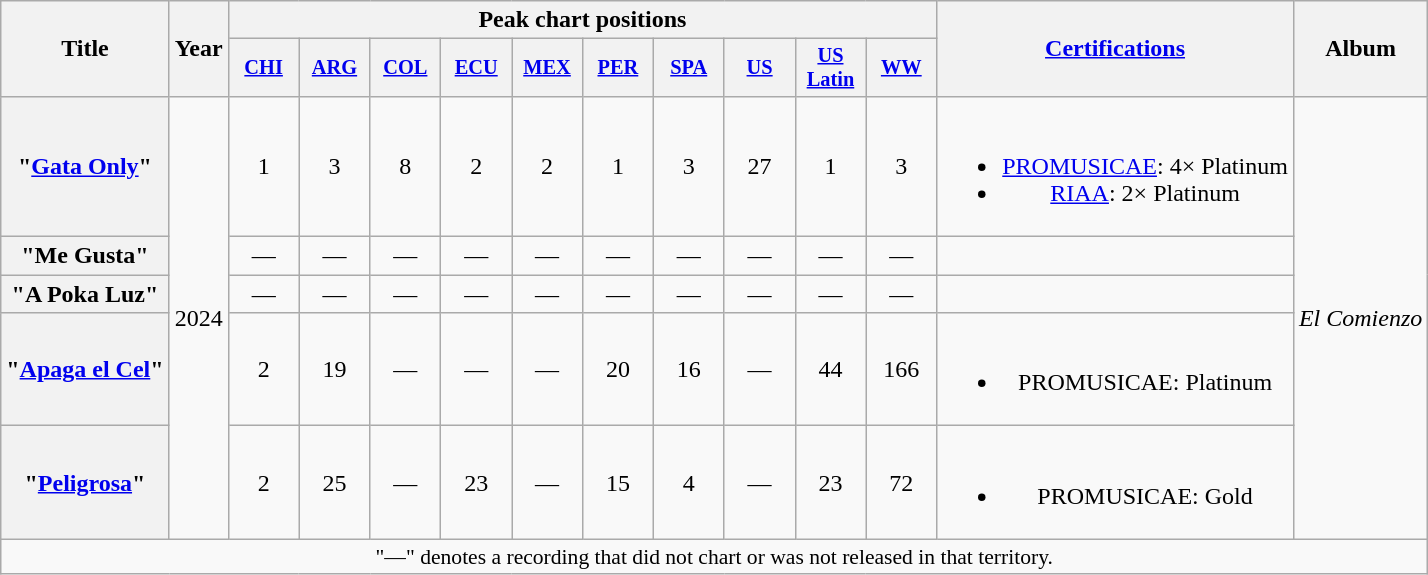<table class="wikitable plainrowheaders" style="text-align:center;">
<tr>
<th scope="col" rowspan="2">Title</th>
<th scope="col" rowspan="2">Year</th>
<th scope="col" colspan="10">Peak chart positions</th>
<th scope="col" rowspan="2"><a href='#'>Certifications</a></th>
<th scope="col" rowspan="2">Album</th>
</tr>
<tr>
<th scope="col" style="width:3em;font-size:85%;"><a href='#'>CHI</a><br></th>
<th scope="col" style="width:3em;font-size:85%;"><a href='#'>ARG</a><br></th>
<th scope="col" style="width:3em;font-size:85%;"><a href='#'>COL</a><br></th>
<th scope="col" style="width:3em;font-size:85%;"><a href='#'>ECU</a><br></th>
<th scope="col" style="width:3em;font-size:85%;"><a href='#'>MEX</a><br></th>
<th scope="col" style="width:3em;font-size:85%;"><a href='#'>PER</a><br></th>
<th scope="col" style="width:3em;font-size:85%;"><a href='#'>SPA</a><br></th>
<th scope="col" style="width:3em;font-size:85%;"><a href='#'>US</a><br></th>
<th scope="col" style="width:3em;font-size:85%;"><a href='#'>US<br>Latin</a><br></th>
<th scope="col" style="width:3em;font-size:85%;"><a href='#'>WW</a><br></th>
</tr>
<tr>
<th scope="row">"<a href='#'>Gata Only</a>"<br></th>
<td rowspan="5">2024</td>
<td>1</td>
<td>3</td>
<td>8</td>
<td>2</td>
<td>2</td>
<td>1</td>
<td>3</td>
<td>27</td>
<td>1</td>
<td>3</td>
<td><br><ul><li><a href='#'>PROMUSICAE</a>: 4× Platinum</li><li><a href='#'>RIAA</a>: 2× Platinum</li></ul></td>
<td rowspan="5"><em>El Comienzo</em></td>
</tr>
<tr>
<th scope="row">"Me Gusta"<br></th>
<td>—</td>
<td>—</td>
<td>—</td>
<td>—</td>
<td>—</td>
<td>—</td>
<td>—</td>
<td>—</td>
<td>—</td>
<td>—</td>
<td></td>
</tr>
<tr>
<th scope="row">"A Poka Luz"</th>
<td>—</td>
<td>—</td>
<td>—</td>
<td>—</td>
<td>—</td>
<td>—</td>
<td>—</td>
<td>—</td>
<td>—</td>
<td>—</td>
<td></td>
</tr>
<tr>
<th scope="row">"<a href='#'>Apaga el Cel</a>"<br></th>
<td>2</td>
<td>19</td>
<td>—</td>
<td>—</td>
<td>—</td>
<td>20</td>
<td>16</td>
<td>—</td>
<td>44</td>
<td>166</td>
<td><br><ul><li>PROMUSICAE: Platinum</li></ul></td>
</tr>
<tr>
<th scope="row">"<a href='#'>Peligrosa</a>"</th>
<td>2</td>
<td>25</td>
<td>—</td>
<td>23</td>
<td>—</td>
<td>15</td>
<td>4</td>
<td>—</td>
<td>23</td>
<td>72</td>
<td><br><ul><li>PROMUSICAE: Gold</li></ul></td>
</tr>
<tr>
<td colspan="14" style="font-size:90%">"—" denotes a recording that did not chart or was not released in that territory.</td>
</tr>
</table>
